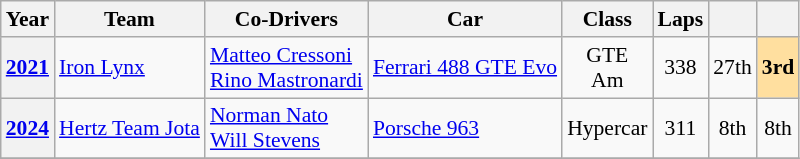<table class="wikitable" style="text-align:center; font-size:90%">
<tr>
<th>Year</th>
<th>Team</th>
<th>Co-Drivers</th>
<th>Car</th>
<th>Class</th>
<th>Laps</th>
<th></th>
<th></th>
</tr>
<tr>
<th><a href='#'>2021</a></th>
<td align="left"> <a href='#'>Iron Lynx</a></td>
<td align="left"> <a href='#'>Matteo Cressoni</a><br> <a href='#'>Rino Mastronardi</a></td>
<td align="left"><a href='#'>Ferrari 488 GTE Evo</a></td>
<td>GTE<br>Am</td>
<td>338</td>
<td>27th</td>
<td style="background:#FFDF9F;"><strong>3rd</strong></td>
</tr>
<tr>
<th><a href='#'>2024</a></th>
<td align="left"> <a href='#'>Hertz Team Jota</a></td>
<td align="left"> <a href='#'>Norman Nato</a><br> <a href='#'>Will Stevens</a></td>
<td align="left"><a href='#'>Porsche 963</a></td>
<td>Hypercar</td>
<td>311</td>
<td>8th</td>
<td>8th</td>
</tr>
<tr>
</tr>
</table>
